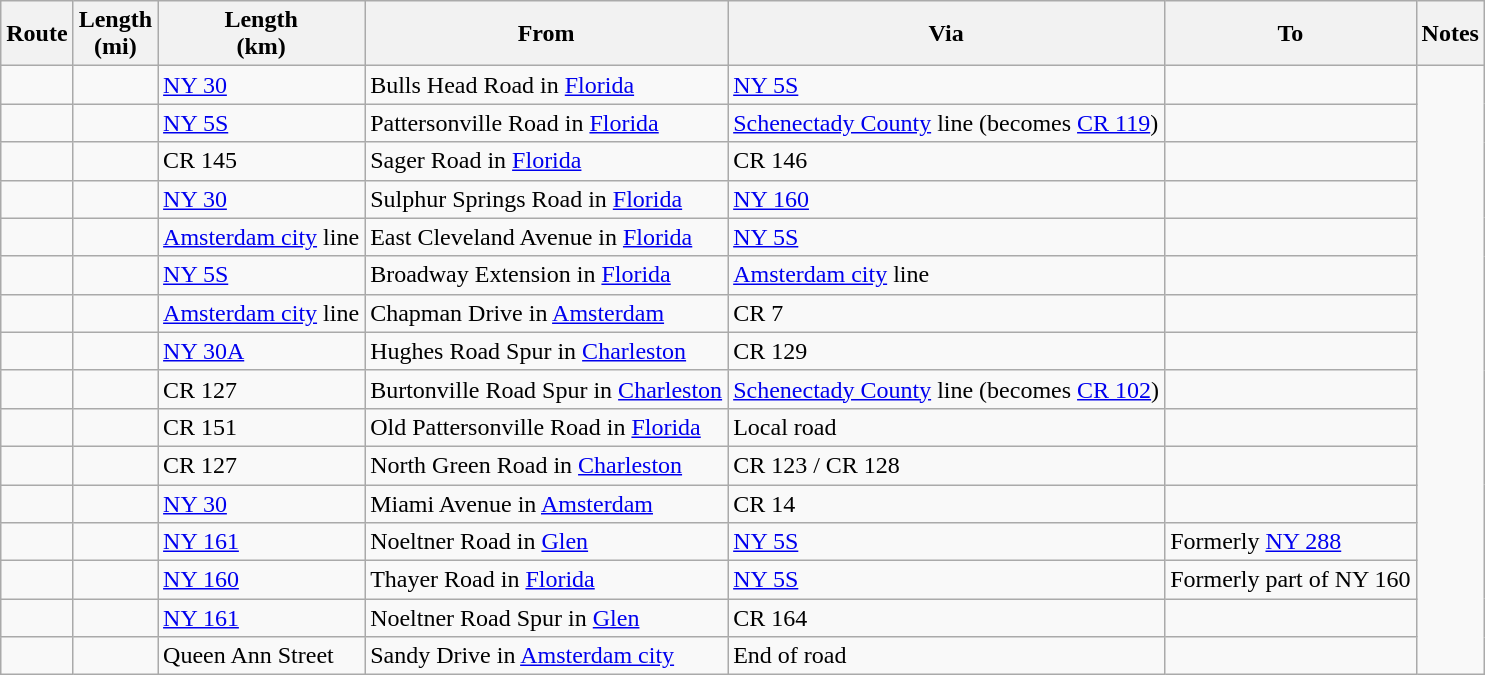<table class="wikitable sortable">
<tr>
<th>Route</th>
<th>Length<br>(mi)</th>
<th>Length<br>(km)</th>
<th class="unsortable">From</th>
<th class="unsortable">Via</th>
<th class="unsortable">To</th>
<th class="unsortable">Notes</th>
</tr>
<tr>
<td id="151"></td>
<td></td>
<td><a href='#'>NY&nbsp;30</a></td>
<td>Bulls Head Road in <a href='#'>Florida</a></td>
<td><a href='#'>NY&nbsp;5S</a></td>
<td></td>
</tr>
<tr>
<td id="152"></td>
<td></td>
<td><a href='#'>NY&nbsp;5S</a></td>
<td>Pattersonville Road in <a href='#'>Florida</a></td>
<td><a href='#'>Schenectady County</a> line (becomes <a href='#'>CR 119</a>)</td>
<td></td>
</tr>
<tr>
<td id="153"></td>
<td></td>
<td>CR 145</td>
<td>Sager Road in <a href='#'>Florida</a></td>
<td>CR 146</td>
<td></td>
</tr>
<tr>
<td id="154"></td>
<td></td>
<td><a href='#'>NY&nbsp;30</a></td>
<td>Sulphur Springs Road in <a href='#'>Florida</a></td>
<td><a href='#'>NY&nbsp;160</a></td>
<td></td>
</tr>
<tr>
<td id="155"></td>
<td></td>
<td><a href='#'>Amsterdam city</a> line</td>
<td>East Cleveland Avenue in <a href='#'>Florida</a></td>
<td><a href='#'>NY&nbsp;5S</a></td>
<td></td>
</tr>
<tr>
<td id="156"></td>
<td></td>
<td><a href='#'>NY&nbsp;5S</a></td>
<td>Broadway Extension in <a href='#'>Florida</a></td>
<td><a href='#'>Amsterdam city</a> line</td>
<td></td>
</tr>
<tr>
<td id="157"></td>
<td></td>
<td><a href='#'>Amsterdam city</a> line</td>
<td>Chapman Drive in <a href='#'>Amsterdam</a></td>
<td>CR 7</td>
<td></td>
</tr>
<tr>
<td id="159"></td>
<td></td>
<td><a href='#'>NY&nbsp;30A</a></td>
<td>Hughes Road Spur in <a href='#'>Charleston</a></td>
<td>CR 129</td>
<td></td>
</tr>
<tr>
<td id="160"></td>
<td></td>
<td>CR 127</td>
<td>Burtonville Road Spur in <a href='#'>Charleston</a></td>
<td><a href='#'>Schenectady County</a> line (becomes <a href='#'>CR 102</a>)</td>
<td></td>
</tr>
<tr>
<td id="161"></td>
<td></td>
<td>CR 151</td>
<td>Old Pattersonville Road in <a href='#'>Florida</a></td>
<td>Local road</td>
<td></td>
</tr>
<tr>
<td id="162"></td>
<td></td>
<td>CR 127</td>
<td>North Green Road in <a href='#'>Charleston</a></td>
<td>CR 123 / CR 128</td>
<td></td>
</tr>
<tr>
<td id="163"></td>
<td></td>
<td><a href='#'>NY&nbsp;30</a></td>
<td>Miami Avenue in <a href='#'>Amsterdam</a></td>
<td>CR 14</td>
<td></td>
</tr>
<tr>
<td id="164"></td>
<td></td>
<td><a href='#'>NY&nbsp;161</a></td>
<td>Noeltner Road in <a href='#'>Glen</a></td>
<td><a href='#'>NY&nbsp;5S</a></td>
<td>Formerly <a href='#'>NY&nbsp;288</a></td>
</tr>
<tr>
<td id="165"></td>
<td></td>
<td><a href='#'>NY&nbsp;160</a></td>
<td>Thayer Road in <a href='#'>Florida</a></td>
<td><a href='#'>NY&nbsp;5S</a></td>
<td>Formerly part of NY 160</td>
</tr>
<tr>
<td id="166"></td>
<td></td>
<td><a href='#'>NY&nbsp;161</a></td>
<td>Noeltner Road Spur in <a href='#'>Glen</a></td>
<td>CR 164</td>
<td></td>
</tr>
<tr>
<td id="167"></td>
<td></td>
<td>Queen Ann Street</td>
<td>Sandy Drive in <a href='#'>Amsterdam city</a></td>
<td>End of road</td>
<td></td>
</tr>
</table>
